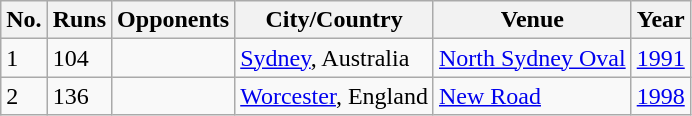<table class="wikitable">
<tr>
<th>No.</th>
<th>Runs</th>
<th>Opponents</th>
<th>City/Country</th>
<th>Venue</th>
<th>Year</th>
</tr>
<tr>
<td>1</td>
<td>104</td>
<td></td>
<td><a href='#'>Sydney</a>, Australia</td>
<td><a href='#'>North Sydney Oval</a></td>
<td><a href='#'>1991</a></td>
</tr>
<tr>
<td>2</td>
<td>136</td>
<td></td>
<td><a href='#'>Worcester</a>, England</td>
<td><a href='#'>New Road</a></td>
<td><a href='#'>1998</a></td>
</tr>
</table>
